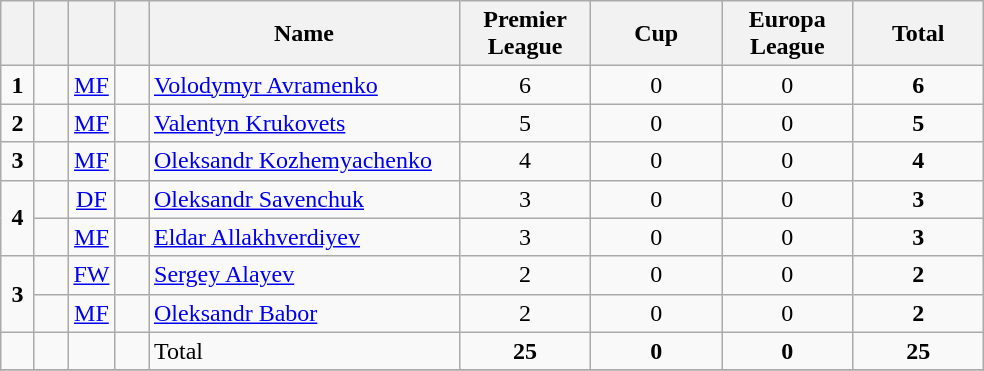<table class="wikitable" style="text-align:center">
<tr>
<th width=15></th>
<th width=15></th>
<th width=15></th>
<th width=15></th>
<th width=200>Name</th>
<th width=80><strong>Premier League</strong></th>
<th width=80><strong>Cup</strong></th>
<th width=80><strong>Europa League</strong></th>
<th width=80>Total</th>
</tr>
<tr>
<td><strong>1</strong></td>
<td></td>
<td><a href='#'>MF</a></td>
<td></td>
<td align=left><a href='#'>Volodymyr Avramenko</a></td>
<td>6</td>
<td>0</td>
<td>0</td>
<td><strong>6</strong></td>
</tr>
<tr>
<td><strong>2</strong></td>
<td></td>
<td><a href='#'>MF</a></td>
<td></td>
<td align=left><a href='#'>Valentyn Krukovets</a></td>
<td>5</td>
<td>0</td>
<td>0</td>
<td><strong>5</strong></td>
</tr>
<tr>
<td><strong>3</strong></td>
<td></td>
<td><a href='#'>MF</a></td>
<td></td>
<td align=left><a href='#'>Oleksandr Kozhemyachenko</a></td>
<td>4</td>
<td>0</td>
<td>0</td>
<td><strong>4</strong></td>
</tr>
<tr>
<td rowspan=2><strong>4</strong></td>
<td></td>
<td><a href='#'>DF</a></td>
<td></td>
<td align=left><a href='#'>Oleksandr Savenchuk</a></td>
<td>3</td>
<td>0</td>
<td>0</td>
<td><strong>3</strong></td>
</tr>
<tr>
<td></td>
<td><a href='#'>MF</a></td>
<td></td>
<td align=left><a href='#'>Eldar Allakhverdiyev</a></td>
<td>3</td>
<td>0</td>
<td>0</td>
<td><strong>3</strong></td>
</tr>
<tr>
<td rowspan=2><strong>3</strong></td>
<td></td>
<td><a href='#'>FW</a></td>
<td></td>
<td align=left><a href='#'>Sergey Alayev</a></td>
<td>2</td>
<td>0</td>
<td>0</td>
<td><strong>2</strong></td>
</tr>
<tr>
<td></td>
<td><a href='#'>MF</a></td>
<td></td>
<td align=left><a href='#'>Oleksandr Babor</a></td>
<td>2</td>
<td>0</td>
<td>0</td>
<td><strong>2</strong></td>
</tr>
<tr>
<td></td>
<td></td>
<td></td>
<td></td>
<td align=left>Total</td>
<td><strong>25</strong></td>
<td><strong>0</strong></td>
<td><strong>0</strong></td>
<td><strong>25</strong></td>
</tr>
<tr>
</tr>
</table>
